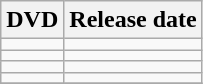<table class="wikitable">
<tr>
<th>DVD</th>
<th>Release date</th>
</tr>
<tr>
<td></td>
<td></td>
</tr>
<tr>
<td></td>
<td></td>
</tr>
<tr>
<td></td>
<td></td>
</tr>
<tr>
<td></td>
<td></td>
</tr>
<tr>
</tr>
</table>
